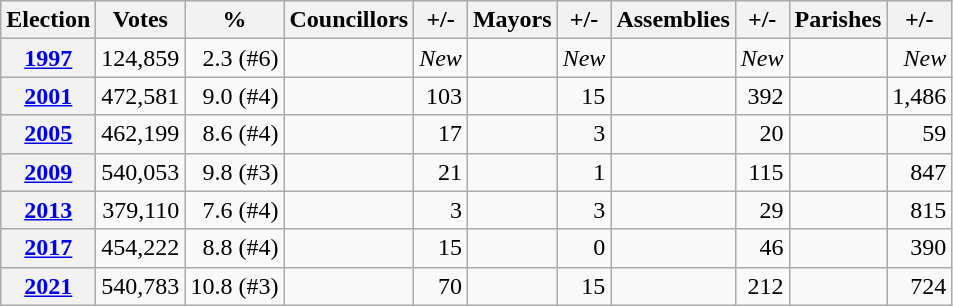<table class="wikitable" style="text-align:right;">
<tr>
<th>Election</th>
<th width="50px">Votes</th>
<th>%</th>
<th>Councillors</th>
<th>+/-</th>
<th>Mayors</th>
<th>+/-</th>
<th>Assemblies</th>
<th>+/-</th>
<th>Parishes</th>
<th>+/-</th>
</tr>
<tr>
<th><a href='#'>1997</a></th>
<td>124,859</td>
<td>2.3 (#6)</td>
<td></td>
<td><em>New</em></td>
<td></td>
<td><em>New</em></td>
<td></td>
<td><em>New</em></td>
<td></td>
<td><em>New</em></td>
</tr>
<tr>
<th><a href='#'>2001</a></th>
<td>472,581</td>
<td>9.0 (#4)</td>
<td></td>
<td>103</td>
<td></td>
<td>15</td>
<td></td>
<td>392</td>
<td></td>
<td>1,486</td>
</tr>
<tr>
<th><a href='#'>2005</a></th>
<td>462,199</td>
<td>8.6 (#4)</td>
<td></td>
<td>17</td>
<td></td>
<td>3</td>
<td></td>
<td>20</td>
<td></td>
<td>59</td>
</tr>
<tr>
<th><a href='#'>2009</a></th>
<td>540,053</td>
<td>9.8 (#3)</td>
<td></td>
<td>21</td>
<td></td>
<td>1</td>
<td></td>
<td>115</td>
<td></td>
<td>847</td>
</tr>
<tr>
<th><a href='#'>2013</a></th>
<td>379,110</td>
<td>7.6 (#4)</td>
<td></td>
<td>3</td>
<td></td>
<td>3</td>
<td></td>
<td>29</td>
<td></td>
<td>815</td>
</tr>
<tr>
<th><a href='#'>2017</a></th>
<td>454,222</td>
<td>8.8 (#4)</td>
<td></td>
<td>15</td>
<td></td>
<td>0</td>
<td></td>
<td>46</td>
<td></td>
<td>390</td>
</tr>
<tr>
<th><a href='#'>2021</a></th>
<td>540,783</td>
<td>10.8 (#3)</td>
<td></td>
<td>70</td>
<td></td>
<td>15</td>
<td></td>
<td>212</td>
<td></td>
<td>724</td>
</tr>
</table>
